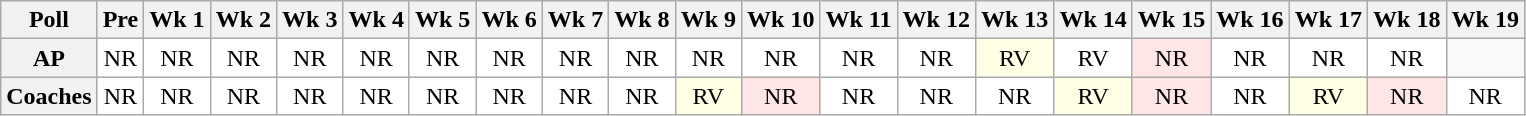<table class="wikitable" style="white-space:nowrap;text-align:center;">
<tr>
<th>Poll</th>
<th>Pre</th>
<th>Wk 1</th>
<th>Wk 2</th>
<th>Wk 3</th>
<th>Wk 4</th>
<th>Wk 5</th>
<th>Wk 6</th>
<th>Wk 7</th>
<th>Wk 8</th>
<th>Wk 9</th>
<th>Wk 10</th>
<th>Wk 11</th>
<th>Wk 12</th>
<th>Wk 13</th>
<th>Wk 14</th>
<th>Wk 15</th>
<th>Wk 16</th>
<th>Wk 17</th>
<th>Wk 18</th>
<th>Wk 19</th>
</tr>
<tr>
<th>AP</th>
<td style="background:#FFFFFF;">NR</td>
<td style="background:#FFFFFF;">NR</td>
<td style="background:#FFFFFF;">NR</td>
<td style="background:#FFFFFF;">NR</td>
<td style="background:#FFFFFF;">NR</td>
<td style="background:#FFFFFF;">NR</td>
<td style="background:#FFFFFF;">NR</td>
<td style="background:#FFFFFF;">NR</td>
<td style="background:#FFFFFF;">NR</td>
<td style="background:#FFFFFF;">NR</td>
<td style="background:#FFFFFF;">NR</td>
<td style="background:#FFFFFF;">NR</td>
<td style="background:#FFFFFF;">NR</td>
<td style="background:#FFFFE6;">RV</td>
<td style="background:#FFFFFF;">RV</td>
<td style="background:#FFE6E6;">NR</td>
<td style="background:#FFFFFF;">NR</td>
<td style="background:#FFFFFF;">NR</td>
<td style="background:#FFFFFF;">NR</td>
</tr>
<tr>
<th>Coaches</th>
<td style="background:#FFFFFF;">NR</td>
<td style="background:#FFFFFF;">NR</td>
<td style="background:#FFFFFF;">NR</td>
<td style="background:#FFFFFF;">NR</td>
<td style="background:#FFFFFF;">NR</td>
<td style="background:#FFFFFF;">NR</td>
<td style="background:#FFFFFF;">NR</td>
<td style="background:#FFFFFF;">NR</td>
<td style="background:#FFFFFF;">NR</td>
<td style="background:#FFFFE6;">RV</td>
<td style="background:#FFE6E6;">NR</td>
<td style="background:#FFFFFF;">NR</td>
<td style="background:#FFFFFF;">NR</td>
<td style="background:#FFFFFF;">NR</td>
<td style="background:#FFFFE6;">RV</td>
<td style="background:#FFE6E6;">NR</td>
<td style="background:#FFFFFF;">NR</td>
<td style="background:#FFFFE6;">RV</td>
<td style="background:#FFE6E6;">NR</td>
<td style="background:#FFFFFF;">NR</td>
</tr>
</table>
